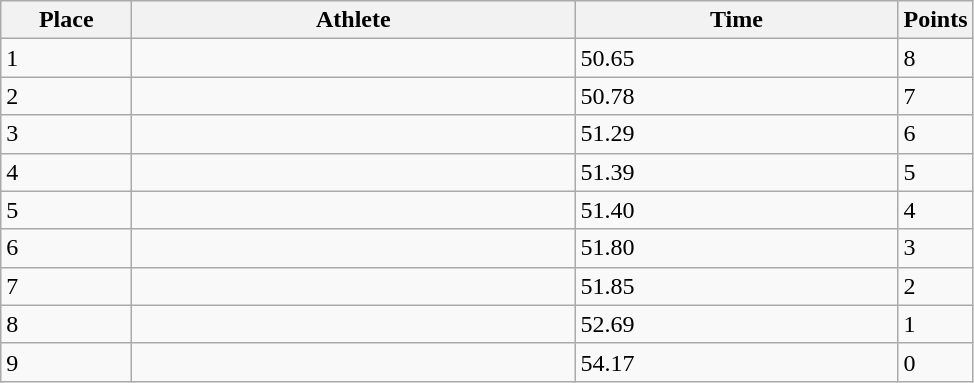<table class=wikitable>
<tr>
<th style="width:5em">Place</th>
<th style="width:18em">Athlete</th>
<th style="width:13em">Time</th>
<th>Points</th>
</tr>
<tr>
<td>1</td>
<td></td>
<td>50.65</td>
<td>8</td>
</tr>
<tr>
<td>2</td>
<td></td>
<td>50.78</td>
<td>7</td>
</tr>
<tr>
<td>3</td>
<td></td>
<td>51.29</td>
<td>6</td>
</tr>
<tr>
<td>4</td>
<td></td>
<td>51.39</td>
<td>5</td>
</tr>
<tr>
<td>5</td>
<td></td>
<td>51.40</td>
<td>4</td>
</tr>
<tr>
<td>6</td>
<td></td>
<td>51.80</td>
<td>3</td>
</tr>
<tr>
<td>7</td>
<td></td>
<td>51.85</td>
<td>2</td>
</tr>
<tr>
<td>8</td>
<td></td>
<td>52.69</td>
<td>1</td>
</tr>
<tr>
<td>9</td>
<td></td>
<td>54.17</td>
<td>0</td>
</tr>
</table>
